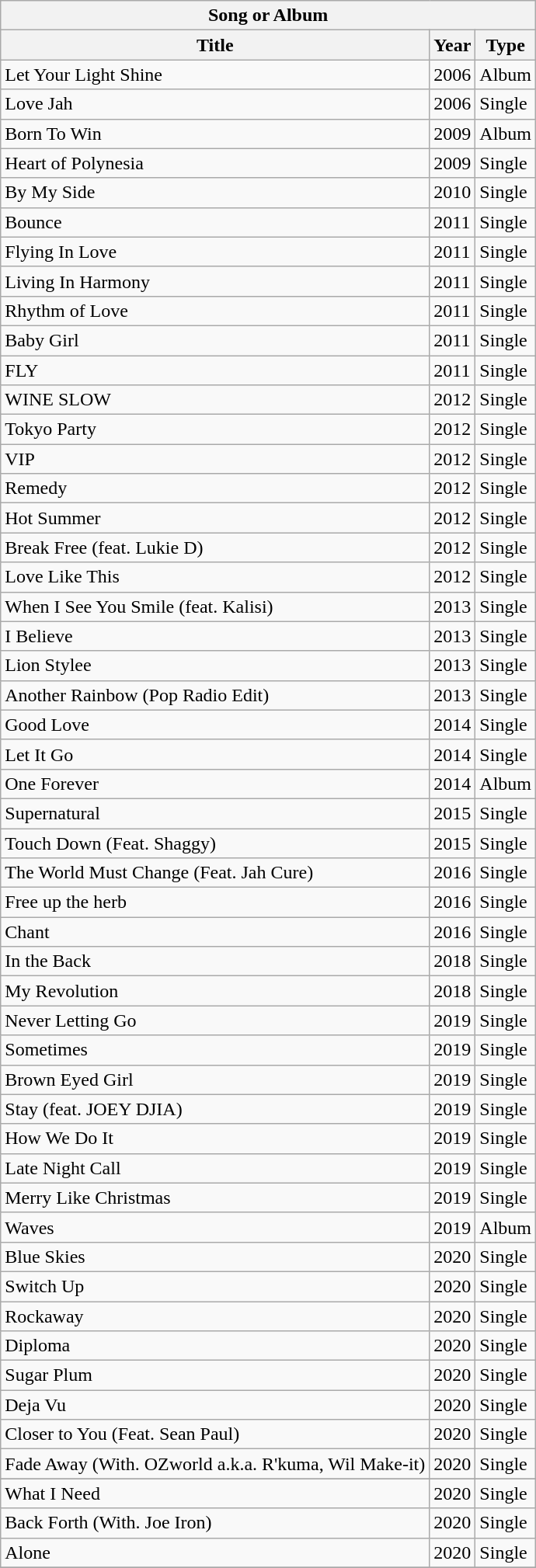<table class="wikitable sortable">
<tr>
<th colspan="3">Song or Album</th>
</tr>
<tr>
<th>Title</th>
<th>Year</th>
<th>Type</th>
</tr>
<tr>
<td>Let Your Light Shine</td>
<td>2006</td>
<td>Album</td>
</tr>
<tr>
<td>Love Jah</td>
<td>2006</td>
<td>Single</td>
</tr>
<tr>
<td>Born To Win</td>
<td>2009</td>
<td>Album</td>
</tr>
<tr>
<td>Heart of Polynesia</td>
<td>2009</td>
<td>Single</td>
</tr>
<tr>
<td>By My Side</td>
<td>2010</td>
<td>Single</td>
</tr>
<tr>
<td>Bounce</td>
<td>2011</td>
<td>Single</td>
</tr>
<tr>
<td>Flying In Love</td>
<td>2011</td>
<td>Single</td>
</tr>
<tr>
<td>Living In Harmony</td>
<td>2011</td>
<td>Single</td>
</tr>
<tr>
<td>Rhythm of Love</td>
<td>2011</td>
<td>Single</td>
</tr>
<tr>
<td>Baby Girl</td>
<td>2011</td>
<td>Single</td>
</tr>
<tr>
<td>FLY</td>
<td>2011</td>
<td>Single</td>
</tr>
<tr>
<td>WINE SLOW</td>
<td>2012</td>
<td>Single</td>
</tr>
<tr>
<td>Tokyo Party</td>
<td>2012</td>
<td>Single</td>
</tr>
<tr>
<td>VIP</td>
<td>2012</td>
<td>Single</td>
</tr>
<tr>
<td>Remedy</td>
<td>2012</td>
<td>Single</td>
</tr>
<tr>
<td>Hot Summer</td>
<td>2012</td>
<td>Single</td>
</tr>
<tr>
<td>Break Free (feat. Lukie D)</td>
<td>2012</td>
<td>Single</td>
</tr>
<tr>
<td>Love Like This</td>
<td>2012</td>
<td>Single</td>
</tr>
<tr>
<td>When I See You Smile (feat. Kalisi)</td>
<td>2013</td>
<td>Single</td>
</tr>
<tr>
<td>I Believe</td>
<td>2013</td>
<td>Single</td>
</tr>
<tr>
<td>Lion Stylee</td>
<td>2013</td>
<td>Single</td>
</tr>
<tr>
<td>Another Rainbow (Pop Radio Edit)</td>
<td>2013</td>
<td>Single</td>
</tr>
<tr>
<td>Good Love</td>
<td>2014</td>
<td>Single</td>
</tr>
<tr>
<td>Let It Go</td>
<td>2014</td>
<td>Single</td>
</tr>
<tr>
<td>One Forever</td>
<td>2014</td>
<td>Album</td>
</tr>
<tr>
<td>Supernatural</td>
<td>2015</td>
<td>Single</td>
</tr>
<tr>
<td>Touch Down (Feat. Shaggy)</td>
<td>2015</td>
<td>Single</td>
</tr>
<tr>
<td>The World Must Change (Feat. Jah Cure)</td>
<td>2016</td>
<td>Single</td>
</tr>
<tr>
<td>Free up the herb</td>
<td>2016</td>
<td>Single</td>
</tr>
<tr>
<td>Chant</td>
<td>2016</td>
<td>Single</td>
</tr>
<tr>
<td>In the Back</td>
<td>2018</td>
<td>Single</td>
</tr>
<tr>
<td>My Revolution</td>
<td>2018</td>
<td>Single</td>
</tr>
<tr>
<td>Never Letting Go</td>
<td>2019</td>
<td>Single</td>
</tr>
<tr>
<td>Sometimes</td>
<td>2019</td>
<td>Single</td>
</tr>
<tr>
<td>Brown Eyed Girl</td>
<td>2019</td>
<td>Single</td>
</tr>
<tr>
<td>Stay (feat. JOEY DJIA)</td>
<td>2019</td>
<td>Single</td>
</tr>
<tr>
<td>How We Do It</td>
<td>2019</td>
<td>Single</td>
</tr>
<tr>
<td>Late Night Call</td>
<td>2019</td>
<td>Single</td>
</tr>
<tr>
<td>Merry Like Christmas</td>
<td>2019</td>
<td>Single</td>
</tr>
<tr>
<td>Waves</td>
<td>2019</td>
<td>Album</td>
</tr>
<tr>
<td>Blue Skies</td>
<td>2020</td>
<td>Single</td>
</tr>
<tr>
<td>Switch Up</td>
<td>2020</td>
<td>Single</td>
</tr>
<tr>
<td>Rockaway</td>
<td>2020</td>
<td>Single</td>
</tr>
<tr>
<td>Diploma</td>
<td>2020</td>
<td>Single</td>
</tr>
<tr>
<td>Sugar Plum</td>
<td>2020</td>
<td>Single</td>
</tr>
<tr>
<td>Deja Vu</td>
<td>2020</td>
<td>Single</td>
</tr>
<tr>
<td>Closer to You (Feat. Sean Paul)</td>
<td>2020</td>
<td>Single</td>
</tr>
<tr>
<td>Fade Away (With. OZworld a.k.a. R'kuma, Wil Make-it)</td>
<td>2020</td>
<td>Single</td>
</tr>
<tr>
</tr>
<tr>
<td>What I Need</td>
<td>2020</td>
<td>Single</td>
</tr>
<tr>
<td>Back Forth (With. Joe Iron)</td>
<td>2020</td>
<td>Single</td>
</tr>
<tr>
<td>Alone</td>
<td>2020</td>
<td>Single</td>
</tr>
<tr Waves ||2019 ||Album>
</tr>
<tr>
</tr>
<tr Stay w / Drei Ross & Joey Djia  ||2019 ||Single>
</tr>
<tr>
</tr>
<tr Brow Eyed Girl - || 2019 || Single>
</tr>
<tr>
</tr>
<tr How We Do It - W/ Future Fambo || 2019 || Single>
</tr>
<tr>
</tr>
</table>
